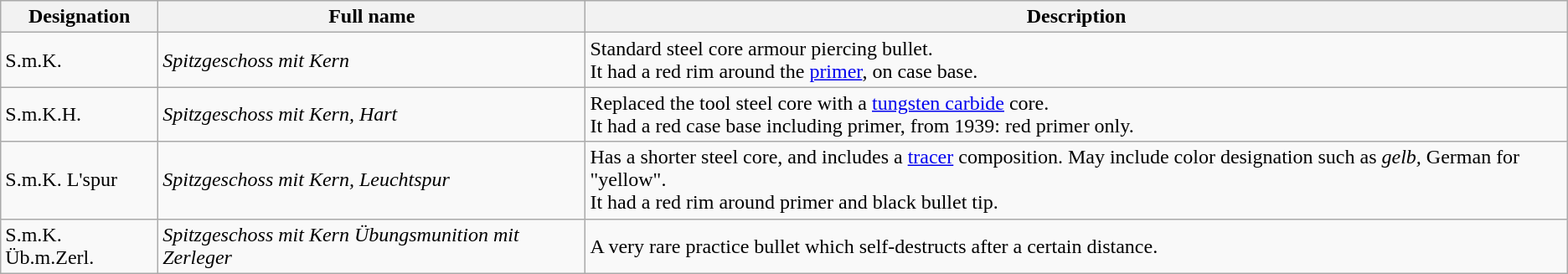<table class="wikitable">
<tr>
<th>Designation</th>
<th>Full name</th>
<th>Description</th>
</tr>
<tr>
<td>S.m.K.</td>
<td><em>Spitzgeschoss mit Kern</em></td>
<td>Standard steel core armour piercing bullet.<br> It had a red rim around the <a href='#'>primer</a>, on case base.</td>
</tr>
<tr>
<td>S.m.K.H.</td>
<td><em>Spitzgeschoss mit Kern, Hart</em></td>
<td>Replaced the tool steel core with a <a href='#'>tungsten carbide</a> core.<br> It had a red case base including primer, from 1939: red primer only.</td>
</tr>
<tr>
<td>S.m.K. L'spur </td>
<td><em>Spitzgeschoss mit Kern, Leuchtspur</em></td>
<td>Has a shorter steel core, and includes a <a href='#'>tracer</a> composition. May include color designation such as <em>gelb,</em> German for "yellow".<br> It had a red rim around primer and black bullet tip.</td>
</tr>
<tr>
<td>S.m.K. Üb.m.Zerl.</td>
<td><em>Spitzgeschoss mit Kern Übungsmunition mit Zerleger</em></td>
<td>A very rare practice bullet which self-destructs after a certain distance.</td>
</tr>
</table>
